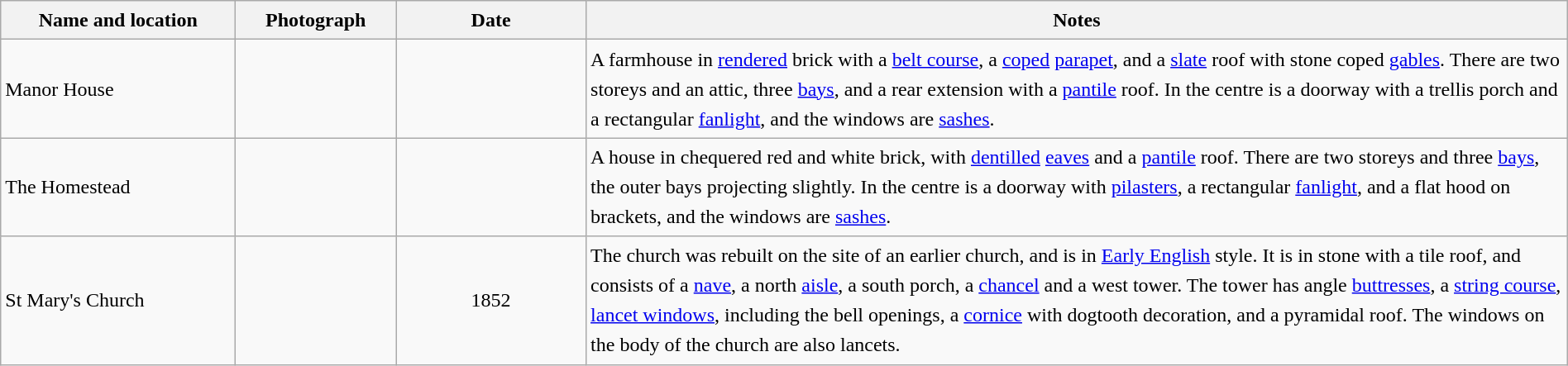<table class="wikitable sortable plainrowheaders" style="width:100%; border:0px; text-align:left; line-height:150%">
<tr>
<th scope="col"  style="width:150px">Name and location</th>
<th scope="col"  style="width:100px" class="unsortable">Photograph</th>
<th scope="col"  style="width:120px">Date</th>
<th scope="col"  style="width:650px" class="unsortable">Notes</th>
</tr>
<tr>
<td>Manor House<br><small></small></td>
<td></td>
<td align="center"></td>
<td>A farmhouse in <a href='#'>rendered</a> brick with a <a href='#'>belt course</a>, a <a href='#'>coped</a> <a href='#'>parapet</a>, and a <a href='#'>slate</a> roof with stone coped <a href='#'>gables</a>.  There are two storeys and an attic, three <a href='#'>bays</a>, and a rear extension with a <a href='#'>pantile</a> roof.  In the centre is a doorway with a trellis porch and a rectangular <a href='#'>fanlight</a>, and the windows are <a href='#'>sashes</a>.</td>
</tr>
<tr>
<td>The Homestead<br><small></small></td>
<td></td>
<td align="center"></td>
<td>A house in chequered red and white brick, with <a href='#'>dentilled</a> <a href='#'>eaves</a> and a <a href='#'>pantile</a> roof.  There are two storeys and three <a href='#'>bays</a>, the outer bays projecting slightly.  In the centre is a doorway with <a href='#'>pilasters</a>, a rectangular <a href='#'>fanlight</a>, and a flat hood on brackets, and the windows are <a href='#'>sashes</a>.</td>
</tr>
<tr>
<td>St Mary's Church<br><small></small></td>
<td></td>
<td align="center">1852</td>
<td>The church was rebuilt on the site of an earlier church, and is in <a href='#'>Early English</a> style.  It is in stone with a tile roof, and consists of a <a href='#'>nave</a>, a north <a href='#'>aisle</a>, a south porch, a <a href='#'>chancel</a> and a west tower.  The tower has angle <a href='#'>buttresses</a>, a <a href='#'>string course</a>, <a href='#'>lancet windows</a>, including the bell openings, a <a href='#'>cornice</a> with dogtooth decoration, and a pyramidal roof.  The windows on the body of the church are also lancets.</td>
</tr>
<tr>
</tr>
</table>
